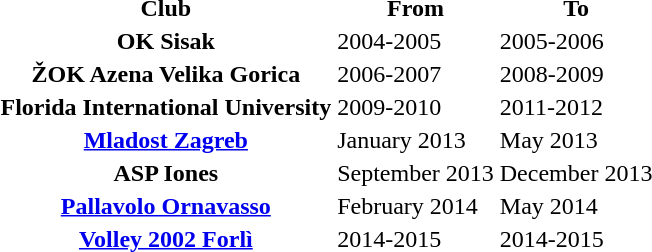<table>
<tr>
<th scope=col>Club</th>
<th scope=col>From</th>
<th scope=col>To</th>
</tr>
<tr>
<th scope=row> OK Sisak</th>
<td>2004-2005</td>
<td>2005-2006</td>
</tr>
<tr>
<th scope=row> ŽOK Azena Velika Gorica</th>
<td>2006-2007</td>
<td>2008-2009</td>
</tr>
<tr>
<th scope=row> Florida International University</th>
<td>2009-2010</td>
<td>2011-2012</td>
</tr>
<tr>
<th scope=row> <a href='#'>Mladost Zagreb</a></th>
<td>January 2013</td>
<td>May 2013</td>
</tr>
<tr>
<th scope=row> ASP Iones</th>
<td>September 2013</td>
<td>December 2013</td>
</tr>
<tr>
<th scope=row> <a href='#'>Pallavolo Ornavasso</a></th>
<td>February 2014</td>
<td>May 2014</td>
</tr>
<tr>
<th scope=row> <a href='#'>Volley 2002 Forlì</a></th>
<td>2014-2015</td>
<td>2014-2015</td>
</tr>
</table>
